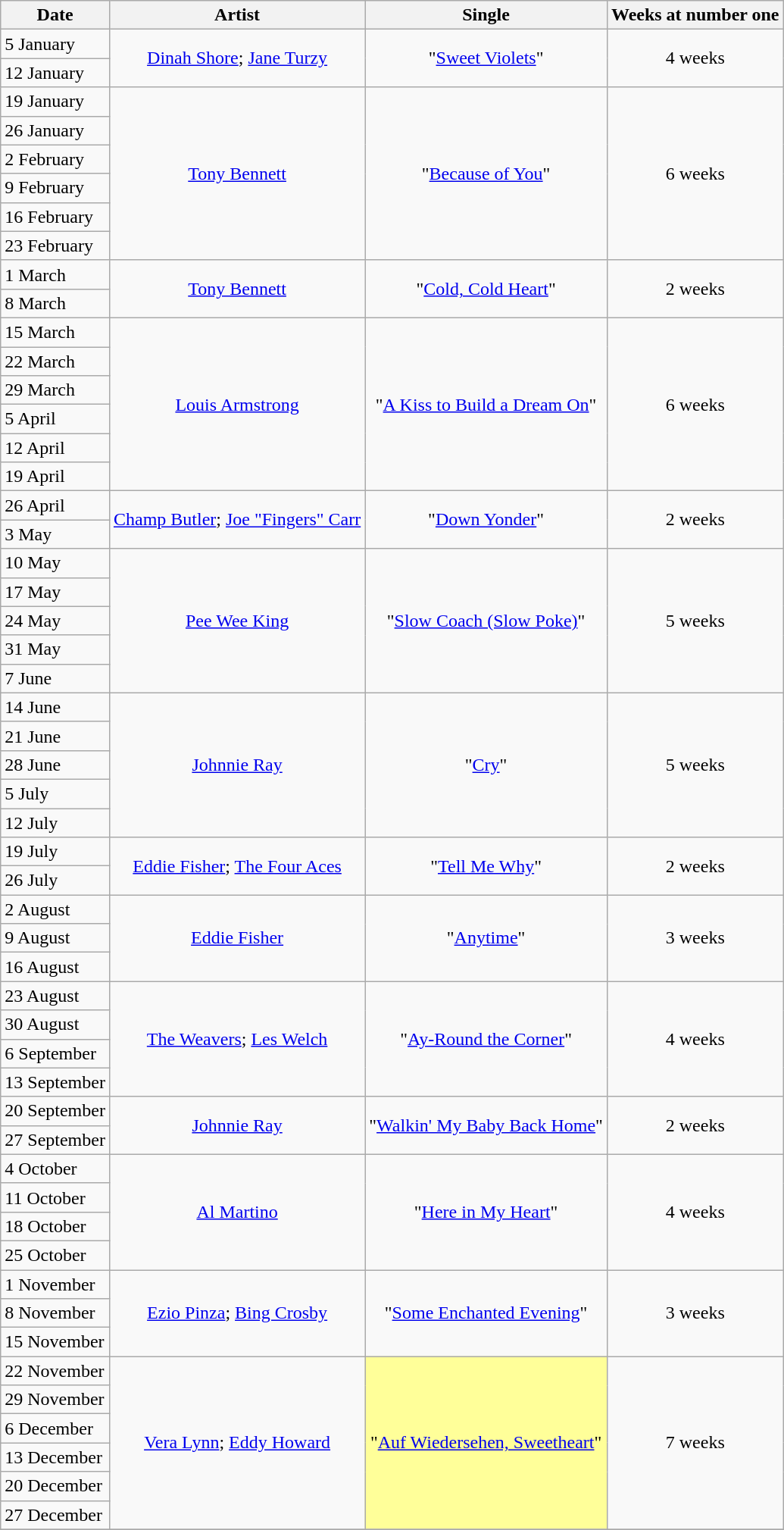<table class="wikitable">
<tr>
<th>Date</th>
<th>Artist</th>
<th>Single</th>
<th>Weeks at number one</th>
</tr>
<tr>
<td>5 January</td>
<td rowspan=2 align="center"><a href='#'>Dinah Shore</a>; <a href='#'>Jane Turzy</a></td>
<td rowspan=2 align="center">"<a href='#'>Sweet Violets</a>"</td>
<td rowspan=2 align="center">4 weeks</td>
</tr>
<tr>
<td>12 January</td>
</tr>
<tr>
<td>19 January</td>
<td rowspan=6 align="center"><a href='#'>Tony Bennett</a></td>
<td rowspan=6 align="center">"<a href='#'>Because of You</a>"</td>
<td rowspan=6 align="center">6 weeks</td>
</tr>
<tr>
<td>26 January</td>
</tr>
<tr>
<td>2 February</td>
</tr>
<tr>
<td>9 February</td>
</tr>
<tr>
<td>16 February</td>
</tr>
<tr>
<td>23 February</td>
</tr>
<tr>
<td>1 March</td>
<td rowspan=2 align="center"><a href='#'>Tony Bennett</a></td>
<td rowspan=2 align="center">"<a href='#'>Cold, Cold Heart</a>"</td>
<td rowspan=2 align="center">2 weeks</td>
</tr>
<tr>
<td>8 March</td>
</tr>
<tr>
<td>15 March</td>
<td rowspan=6 align="center"><a href='#'>Louis Armstrong</a></td>
<td rowspan=6 align="center">"<a href='#'>A Kiss to Build a Dream On</a>"</td>
<td rowspan=6 align="center">6 weeks</td>
</tr>
<tr>
<td>22 March</td>
</tr>
<tr>
<td>29 March</td>
</tr>
<tr>
<td>5 April</td>
</tr>
<tr>
<td>12 April</td>
</tr>
<tr>
<td>19 April</td>
</tr>
<tr>
<td>26 April</td>
<td rowspan=2 align="center"><a href='#'>Champ Butler</a>; <a href='#'>Joe "Fingers" Carr</a></td>
<td rowspan=2 align="center">"<a href='#'>Down Yonder</a>"</td>
<td rowspan=2 align="center">2 weeks</td>
</tr>
<tr>
<td>3 May</td>
</tr>
<tr>
<td>10 May</td>
<td rowspan=5 align="center"><a href='#'>Pee Wee King</a></td>
<td rowspan=5 align="center">"<a href='#'>Slow Coach (Slow Poke)</a>"</td>
<td rowspan=5 align="center">5 weeks</td>
</tr>
<tr>
<td>17 May</td>
</tr>
<tr>
<td>24 May</td>
</tr>
<tr>
<td>31 May</td>
</tr>
<tr>
<td>7 June</td>
</tr>
<tr>
<td>14 June</td>
<td rowspan=5 align="center"><a href='#'>Johnnie Ray</a></td>
<td rowspan=5 align="center">"<a href='#'>Cry</a>"</td>
<td rowspan=5 align="center">5 weeks</td>
</tr>
<tr>
<td>21 June</td>
</tr>
<tr>
<td>28 June</td>
</tr>
<tr>
<td>5 July</td>
</tr>
<tr>
<td>12 July</td>
</tr>
<tr>
<td>19 July</td>
<td rowspan=2 align="center"><a href='#'>Eddie Fisher</a>; <a href='#'>The Four Aces</a></td>
<td rowspan=2 align="center">"<a href='#'>Tell Me Why</a>"</td>
<td rowspan=2 align="center">2 weeks</td>
</tr>
<tr>
<td>26 July</td>
</tr>
<tr>
<td>2 August</td>
<td rowspan=3 align="center"><a href='#'>Eddie Fisher</a></td>
<td rowspan=3 align="center">"<a href='#'>Anytime</a>"</td>
<td rowspan=3 align="center">3 weeks</td>
</tr>
<tr>
<td>9 August</td>
</tr>
<tr>
<td>16 August</td>
</tr>
<tr>
<td>23 August</td>
<td rowspan=4 align="center"><a href='#'>The Weavers</a>; <a href='#'>Les Welch</a></td>
<td rowspan=4 align="center">"<a href='#'>Ay-Round the Corner</a>"</td>
<td rowspan=4 align="center">4 weeks</td>
</tr>
<tr>
<td>30 August</td>
</tr>
<tr>
<td>6 September</td>
</tr>
<tr>
<td>13 September</td>
</tr>
<tr>
<td>20 September</td>
<td rowspan=2 align="center"><a href='#'>Johnnie Ray</a></td>
<td rowspan=2 align="center">"<a href='#'>Walkin' My Baby Back Home</a>"</td>
<td rowspan=2 align="center">2 weeks</td>
</tr>
<tr>
<td>27 September</td>
</tr>
<tr>
<td>4 October</td>
<td rowspan=4 align="center"><a href='#'>Al Martino</a></td>
<td rowspan=4 align="center">"<a href='#'>Here in My Heart</a>"</td>
<td rowspan=4 align="center">4 weeks</td>
</tr>
<tr>
<td>11 October</td>
</tr>
<tr>
<td>18 October</td>
</tr>
<tr>
<td>25 October</td>
</tr>
<tr>
<td>1 November</td>
<td rowspan=3 align="center"><a href='#'>Ezio Pinza</a>; <a href='#'>Bing Crosby</a></td>
<td rowspan=3 align="center">"<a href='#'>Some Enchanted Evening</a>"</td>
<td rowspan=3 align="center">3 weeks</td>
</tr>
<tr>
<td>8 November</td>
</tr>
<tr>
<td>15 November</td>
</tr>
<tr>
<td>22 November</td>
<td rowspan=6 align="center"><a href='#'>Vera Lynn</a>; <a href='#'>Eddy Howard</a></td>
<td bgcolor=#FFFF99 rowspan=6 align="center">"<a href='#'>Auf Wiedersehen, Sweetheart</a>"</td>
<td rowspan=6 align="center">7 weeks</td>
</tr>
<tr>
<td>29 November</td>
</tr>
<tr>
<td>6 December</td>
</tr>
<tr>
<td>13 December</td>
</tr>
<tr>
<td>20 December</td>
</tr>
<tr>
<td>27 December</td>
</tr>
<tr>
</tr>
</table>
